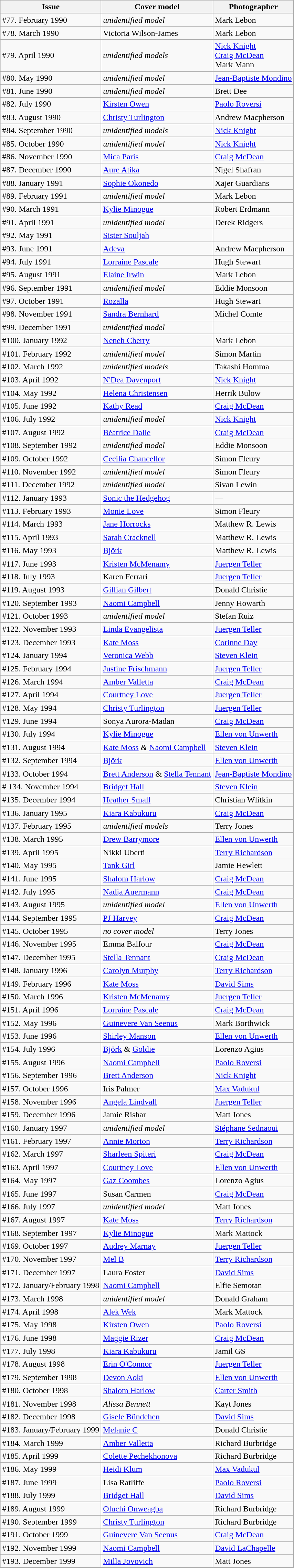<table class="sortable wikitable">
<tr>
<th style="text-align:center;">Issue</th>
<th style="text-align:center;">Cover model</th>
<th style="text-align:center;">Photographer</th>
</tr>
<tr>
<td>#77. February 1990</td>
<td><em>unidentified model</em></td>
<td>Mark Lebon</td>
</tr>
<tr>
<td>#78. March 1990</td>
<td>Victoria Wilson-James</td>
<td>Mark Lebon</td>
</tr>
<tr>
<td>#79. April 1990</td>
<td><em>unidentified models</em></td>
<td><a href='#'>Nick Knight</a> <br> <a href='#'>Craig McDean</a> <br> Mark Mann</td>
</tr>
<tr>
<td>#80. May 1990</td>
<td><em>unidentified model</em></td>
<td><a href='#'>Jean-Baptiste Mondino</a></td>
</tr>
<tr>
<td>#81. June 1990</td>
<td><em>unidentified model</em></td>
<td>Brett Dee</td>
</tr>
<tr>
<td>#82. July 1990</td>
<td><a href='#'>Kirsten Owen</a></td>
<td><a href='#'>Paolo Roversi</a></td>
</tr>
<tr>
<td>#83. August 1990</td>
<td><a href='#'>Christy Turlington</a></td>
<td>Andrew Macpherson</td>
</tr>
<tr>
<td>#84. September 1990</td>
<td><em>unidentified models</em></td>
<td><a href='#'>Nick Knight</a></td>
</tr>
<tr>
<td>#85. October 1990</td>
<td><em>unidentified model</em></td>
<td><a href='#'>Nick Knight</a></td>
</tr>
<tr>
<td>#86. November 1990</td>
<td><a href='#'>Mica Paris</a></td>
<td><a href='#'>Craig McDean</a></td>
</tr>
<tr>
<td>#87. December 1990</td>
<td><a href='#'>Aure Atika</a></td>
<td>Nigel Shafran</td>
</tr>
<tr>
<td>#88. January 1991</td>
<td><a href='#'>Sophie Okonedo</a></td>
<td>Xajer Guardians</td>
</tr>
<tr>
<td>#89. February 1991</td>
<td><em>unidentified model</em></td>
<td>Mark Lebon</td>
</tr>
<tr>
<td>#90. March 1991</td>
<td><a href='#'>Kylie Minogue</a></td>
<td>Robert Erdmann</td>
</tr>
<tr>
<td>#91. April 1991</td>
<td><em>unidentified model</em></td>
<td>Derek Ridgers</td>
</tr>
<tr>
<td>#92. May 1991</td>
<td><a href='#'>Sister Souljah</a></td>
<td></td>
</tr>
<tr>
<td>#93. June 1991</td>
<td><a href='#'>Adeva</a></td>
<td>Andrew Macpherson</td>
</tr>
<tr>
<td>#94. July 1991</td>
<td><a href='#'>Lorraine Pascale</a></td>
<td>Hugh Stewart</td>
</tr>
<tr>
<td>#95. August 1991</td>
<td><a href='#'>Elaine Irwin</a></td>
<td>Mark Lebon</td>
</tr>
<tr>
<td>#96. September 1991</td>
<td><em>unidentified model</em></td>
<td>Eddie Monsoon</td>
</tr>
<tr>
<td>#97. October 1991</td>
<td><a href='#'>Rozalla</a></td>
<td>Hugh Stewart</td>
</tr>
<tr>
<td>#98. November 1991</td>
<td><a href='#'>Sandra Bernhard</a></td>
<td>Michel Comte</td>
</tr>
<tr>
<td>#99. December 1991</td>
<td><em>unidentified model</em></td>
<td></td>
</tr>
<tr>
<td>#100. January 1992</td>
<td><a href='#'>Neneh Cherry</a></td>
<td>Mark Lebon</td>
</tr>
<tr>
<td>#101. February 1992</td>
<td><em>unidentified model</em></td>
<td>Simon Martin</td>
</tr>
<tr>
<td>#102. March 1992</td>
<td><em>unidentified models</em></td>
<td>Takashi Homma</td>
</tr>
<tr>
<td>#103. April 1992</td>
<td><a href='#'>N'Dea Davenport</a></td>
<td><a href='#'>Nick Knight</a></td>
</tr>
<tr>
<td>#104. May 1992</td>
<td><a href='#'>Helena Christensen</a></td>
<td>Herrik Bulow</td>
</tr>
<tr>
<td>#105. June 1992</td>
<td><a href='#'>Kathy Read</a></td>
<td><a href='#'>Craig McDean</a></td>
</tr>
<tr>
<td>#106. July 1992</td>
<td><em>unidentified model</em></td>
<td><a href='#'>Nick Knight</a></td>
</tr>
<tr>
<td>#107. August 1992</td>
<td><a href='#'>Béatrice Dalle</a></td>
<td><a href='#'>Craig McDean</a></td>
</tr>
<tr>
<td>#108. September 1992</td>
<td><em>unidentified model</em></td>
<td>Eddie Monsoon</td>
</tr>
<tr>
<td>#109. October 1992</td>
<td><a href='#'>Cecilia Chancellor</a></td>
<td>Simon Fleury</td>
</tr>
<tr>
<td>#110. November 1992</td>
<td><em>unidentified model</em></td>
<td>Simon Fleury</td>
</tr>
<tr>
<td>#111. December 1992</td>
<td><em>unidentified model</em></td>
<td>Sivan Lewin</td>
</tr>
<tr>
<td>#112. January 1993</td>
<td><a href='#'>Sonic the Hedgehog</a></td>
<td>—</td>
</tr>
<tr>
<td>#113. February 1993</td>
<td><a href='#'>Monie Love</a></td>
<td>Simon Fleury</td>
</tr>
<tr>
<td>#114. March 1993</td>
<td><a href='#'>Jane Horrocks</a></td>
<td>Matthew R. Lewis</td>
</tr>
<tr>
<td>#115. April 1993</td>
<td><a href='#'>Sarah Cracknell</a></td>
<td>Matthew R. Lewis</td>
</tr>
<tr>
<td>#116. May 1993</td>
<td><a href='#'>Björk</a></td>
<td>Matthew R. Lewis</td>
</tr>
<tr>
<td>#117. June 1993</td>
<td><a href='#'>Kristen McMenamy</a></td>
<td><a href='#'>Juergen Teller</a></td>
</tr>
<tr>
<td>#118. July 1993</td>
<td>Karen Ferrari</td>
<td><a href='#'>Juergen Teller</a></td>
</tr>
<tr>
<td>#119. August 1993</td>
<td><a href='#'>Gillian Gilbert</a></td>
<td>Donald Christie</td>
</tr>
<tr>
<td>#120. September 1993</td>
<td><a href='#'>Naomi Campbell</a></td>
<td>Jenny Howarth</td>
</tr>
<tr>
<td>#121. October 1993</td>
<td><em>unidentified model</em></td>
<td>Stefan Ruiz</td>
</tr>
<tr>
<td>#122. November 1993</td>
<td><a href='#'>Linda Evangelista</a></td>
<td><a href='#'>Juergen Teller</a></td>
</tr>
<tr>
<td>#123. December 1993</td>
<td><a href='#'>Kate Moss</a></td>
<td><a href='#'>Corinne Day</a></td>
</tr>
<tr>
<td>#124. January 1994</td>
<td><a href='#'>Veronica Webb</a></td>
<td><a href='#'>Steven Klein</a></td>
</tr>
<tr>
<td>#125. February 1994</td>
<td><a href='#'>Justine Frischmann</a></td>
<td><a href='#'>Juergen Teller</a></td>
</tr>
<tr>
<td>#126. March 1994</td>
<td><a href='#'>Amber Valletta</a></td>
<td><a href='#'>Craig McDean</a></td>
</tr>
<tr>
<td>#127. April 1994</td>
<td><a href='#'>Courtney Love</a></td>
<td><a href='#'>Juergen Teller</a></td>
</tr>
<tr>
<td>#128. May 1994</td>
<td><a href='#'>Christy Turlington</a></td>
<td><a href='#'>Juergen Teller</a></td>
</tr>
<tr>
<td>#129. June 1994</td>
<td>Sonya Aurora-Madan</td>
<td><a href='#'>Craig McDean</a></td>
</tr>
<tr>
<td>#130. July 1994</td>
<td><a href='#'>Kylie Minogue</a></td>
<td><a href='#'>Ellen von Unwerth</a></td>
</tr>
<tr>
<td>#131. August 1994</td>
<td><a href='#'>Kate Moss</a> & <a href='#'>Naomi Campbell</a></td>
<td><a href='#'>Steven Klein</a></td>
</tr>
<tr>
<td>#132. September 1994</td>
<td><a href='#'>Björk</a></td>
<td><a href='#'>Ellen von Unwerth</a></td>
</tr>
<tr>
<td>#133. October 1994</td>
<td><a href='#'>Brett Anderson</a> & <a href='#'>Stella Tennant</a></td>
<td><a href='#'>Jean-Baptiste Mondino</a></td>
</tr>
<tr>
<td># 134. November 1994</td>
<td><a href='#'>Bridget Hall</a></td>
<td><a href='#'>Steven Klein</a></td>
</tr>
<tr>
<td>#135. December 1994</td>
<td><a href='#'>Heather Small</a></td>
<td>Christian Wlitkin</td>
</tr>
<tr>
<td>#136. January 1995</td>
<td><a href='#'>Kiara Kabukuru</a></td>
<td><a href='#'>Craig McDean</a></td>
</tr>
<tr>
<td>#137. February 1995</td>
<td><em>unidentified models</em></td>
<td>Terry Jones</td>
</tr>
<tr>
<td>#138. March 1995</td>
<td><a href='#'>Drew Barrymore</a></td>
<td><a href='#'>Ellen von Unwerth</a></td>
</tr>
<tr>
<td>#139. April 1995</td>
<td>Nikki Uberti</td>
<td><a href='#'>Terry Richardson</a></td>
</tr>
<tr>
<td>#140. May 1995</td>
<td><a href='#'>Tank Girl</a></td>
<td>Jamie Hewlett</td>
</tr>
<tr>
<td>#141. June 1995</td>
<td><a href='#'>Shalom Harlow</a></td>
<td><a href='#'>Craig McDean</a></td>
</tr>
<tr>
<td>#142. July 1995</td>
<td><a href='#'>Nadja Auermann</a></td>
<td><a href='#'>Craig McDean</a></td>
</tr>
<tr>
<td>#143. August 1995</td>
<td><em>unidentified model</em></td>
<td><a href='#'>Ellen von Unwerth</a></td>
</tr>
<tr>
<td>#144. September 1995</td>
<td><a href='#'>PJ Harvey</a></td>
<td><a href='#'>Craig McDean</a></td>
</tr>
<tr>
<td>#145. October 1995</td>
<td><em>no cover model</em></td>
<td>Terry Jones</td>
</tr>
<tr>
<td>#146. November 1995</td>
<td>Emma Balfour</td>
<td><a href='#'>Craig McDean</a></td>
</tr>
<tr>
<td>#147. December 1995</td>
<td><a href='#'>Stella Tennant</a></td>
<td><a href='#'>Craig McDean</a></td>
</tr>
<tr>
<td>#148. January 1996</td>
<td><a href='#'>Carolyn Murphy</a></td>
<td><a href='#'>Terry Richardson</a></td>
</tr>
<tr>
<td>#149. February 1996</td>
<td><a href='#'>Kate Moss</a></td>
<td><a href='#'>David Sims</a></td>
</tr>
<tr>
<td>#150. March 1996</td>
<td><a href='#'>Kristen McMenamy</a></td>
<td><a href='#'>Juergen Teller</a></td>
</tr>
<tr>
<td>#151. April 1996</td>
<td><a href='#'>Lorraine Pascale</a></td>
<td><a href='#'>Craig McDean</a></td>
</tr>
<tr>
<td>#152. May 1996</td>
<td><a href='#'>Guinevere Van Seenus</a></td>
<td>Mark Borthwick</td>
</tr>
<tr>
<td>#153. June 1996</td>
<td><a href='#'>Shirley Manson</a></td>
<td><a href='#'>Ellen von Unwerth</a></td>
</tr>
<tr>
<td>#154. July 1996</td>
<td><a href='#'>Björk</a> & <a href='#'>Goldie</a></td>
<td>Lorenzo Agius</td>
</tr>
<tr>
<td>#155. August 1996</td>
<td><a href='#'>Naomi Campbell</a></td>
<td><a href='#'>Paolo Roversi</a></td>
</tr>
<tr>
<td>#156. September 1996</td>
<td><a href='#'>Brett Anderson</a></td>
<td><a href='#'>Nick Knight</a></td>
</tr>
<tr>
<td>#157. October 1996</td>
<td>Iris Palmer</td>
<td><a href='#'>Max Vadukul</a></td>
</tr>
<tr>
<td>#158. November 1996</td>
<td><a href='#'>Angela Lindvall</a></td>
<td><a href='#'>Juergen Teller</a></td>
</tr>
<tr>
<td>#159. December 1996</td>
<td>Jamie Rishar</td>
<td>Matt Jones</td>
</tr>
<tr>
<td>#160. January 1997</td>
<td><em>unidentified model</em></td>
<td><a href='#'>Stéphane Sednaoui</a></td>
</tr>
<tr>
<td>#161. February 1997</td>
<td><a href='#'>Annie Morton</a></td>
<td><a href='#'>Terry Richardson</a></td>
</tr>
<tr>
<td>#162. March 1997</td>
<td><a href='#'>Sharleen Spiteri</a></td>
<td><a href='#'>Craig McDean</a></td>
</tr>
<tr>
<td>#163. April 1997</td>
<td><a href='#'>Courtney Love</a></td>
<td><a href='#'>Ellen von Unwerth</a></td>
</tr>
<tr>
<td>#164. May 1997</td>
<td><a href='#'>Gaz Coombes</a></td>
<td>Lorenzo Agius</td>
</tr>
<tr>
<td>#165. June 1997</td>
<td>Susan Carmen</td>
<td><a href='#'>Craig McDean</a></td>
</tr>
<tr>
<td>#166. July 1997</td>
<td><em>unidentified model</em></td>
<td>Matt Jones</td>
</tr>
<tr>
<td>#167. August 1997</td>
<td><a href='#'>Kate Moss</a></td>
<td><a href='#'>Terry Richardson</a></td>
</tr>
<tr>
<td>#168. September 1997</td>
<td><a href='#'>Kylie Minogue</a></td>
<td>Mark Mattock</td>
</tr>
<tr>
<td>#169. October 1997</td>
<td><a href='#'>Audrey Marnay</a></td>
<td><a href='#'>Juergen Teller</a></td>
</tr>
<tr>
<td>#170. November 1997</td>
<td><a href='#'>Mel B</a></td>
<td><a href='#'>Terry Richardson</a></td>
</tr>
<tr>
<td>#171. December 1997</td>
<td>Laura Foster</td>
<td><a href='#'>David Sims</a></td>
</tr>
<tr>
<td>#172. January/February 1998</td>
<td><a href='#'>Naomi Campbell</a></td>
<td>Elfie Semotan</td>
</tr>
<tr>
<td>#173. March 1998</td>
<td><em>unidentified model</em></td>
<td>Donald Graham</td>
</tr>
<tr>
<td>#174. April 1998</td>
<td><a href='#'>Alek Wek</a></td>
<td>Mark Mattock</td>
</tr>
<tr>
<td>#175. May 1998</td>
<td><a href='#'>Kirsten Owen</a></td>
<td><a href='#'>Paolo Roversi</a></td>
</tr>
<tr>
<td>#176. June 1998</td>
<td><a href='#'>Maggie Rizer</a></td>
<td><a href='#'>Craig McDean</a></td>
</tr>
<tr>
<td>#177. July 1998</td>
<td><a href='#'>Kiara Kabukuru</a></td>
<td>Jamil GS</td>
</tr>
<tr>
<td>#178. August 1998</td>
<td><a href='#'>Erin O'Connor</a></td>
<td><a href='#'>Juergen Teller</a></td>
</tr>
<tr>
<td>#179. September 1998</td>
<td><a href='#'>Devon Aoki</a></td>
<td><a href='#'>Ellen von Unwerth</a></td>
</tr>
<tr>
<td>#180. October 1998</td>
<td><a href='#'>Shalom Harlow</a></td>
<td><a href='#'>Carter Smith</a></td>
</tr>
<tr>
<td>#181. November 1998</td>
<td><em>Alissa Bennett</em></td>
<td>Kayt Jones</td>
</tr>
<tr>
<td>#182. December 1998</td>
<td><a href='#'>Gisele Bündchen</a></td>
<td><a href='#'>David Sims</a></td>
</tr>
<tr>
<td>#183. January/February 1999</td>
<td><a href='#'>Melanie C</a></td>
<td>Donald Christie</td>
</tr>
<tr>
<td>#184. March 1999</td>
<td><a href='#'>Amber Valletta</a></td>
<td>Richard Burbridge</td>
</tr>
<tr>
<td>#185. April 1999</td>
<td><a href='#'>Colette Pechekhonova</a></td>
<td>Richard Burbridge</td>
</tr>
<tr>
<td>#186. May 1999</td>
<td><a href='#'>Heidi Klum</a></td>
<td><a href='#'>Max Vadukul</a></td>
</tr>
<tr>
<td>#187. June 1999</td>
<td>Lisa Ratliffe</td>
<td><a href='#'>Paolo Roversi</a></td>
</tr>
<tr>
<td>#188. July 1999</td>
<td><a href='#'>Bridget Hall</a></td>
<td><a href='#'>David Sims</a></td>
</tr>
<tr>
<td>#189. August 1999</td>
<td><a href='#'>Oluchi Onweagba</a></td>
<td>Richard Burbridge</td>
</tr>
<tr>
<td>#190. September 1999</td>
<td><a href='#'>Christy Turlington</a></td>
<td>Richard Burbridge</td>
</tr>
<tr>
<td>#191. October 1999</td>
<td><a href='#'>Guinevere Van Seenus</a></td>
<td><a href='#'>Craig McDean</a></td>
</tr>
<tr>
<td>#192. November 1999</td>
<td><a href='#'>Naomi Campbell</a></td>
<td><a href='#'>David LaChapelle</a></td>
</tr>
<tr>
<td>#193. December 1999</td>
<td><a href='#'>Milla Jovovich</a></td>
<td>Matt Jones</td>
</tr>
</table>
